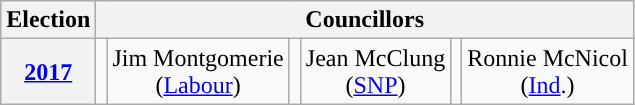<table class="wikitable" style="text-align:center">
<tr>
<th>Election</th>
<th colspan=6>Councillors</th>
</tr>
<tr>
<th><a href='#'>2017</a></th>
<td style="background-color: "></td>
<td>Jim Montgomerie<br>(<a href='#'>Labour</a>)</td>
<td style="background-color: "></td>
<td>Jean McClung<br>(<a href='#'>SNP</a>)</td>
<td style="background-color: "></td>
<td>Ronnie McNicol<br>(<a href='#'>Ind</a>.)</td>
</tr>
</table>
